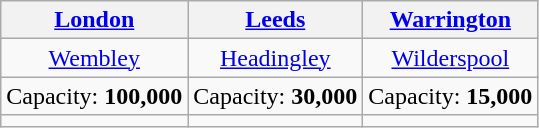<table class="wikitable" style="text-align:center">
<tr>
<th><a href='#'>London</a></th>
<th><a href='#'>Leeds</a></th>
<th><a href='#'>Warrington</a></th>
</tr>
<tr>
<td><a href='#'>Wembley</a></td>
<td><a href='#'>Headingley</a></td>
<td><a href='#'>Wilderspool</a></td>
</tr>
<tr>
<td>Capacity: <strong>100,000 </strong></td>
<td>Capacity: <strong>30,000</strong></td>
<td>Capacity: <strong>15,000</strong></td>
</tr>
<tr>
<td></td>
<td></td>
<td></td>
</tr>
</table>
